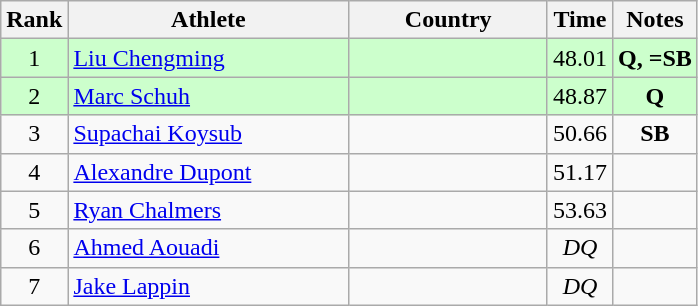<table class="wikitable sortable" style="text-align:center">
<tr>
<th>Rank</th>
<th style="width:180px">Athlete</th>
<th style="width:125px">Country</th>
<th>Time</th>
<th>Notes</th>
</tr>
<tr style="background:#cfc;">
<td>1</td>
<td style="text-align:left;"><a href='#'>Liu Chengming</a></td>
<td style="text-align:left;"></td>
<td>48.01</td>
<td><strong>Q, =SB</strong></td>
</tr>
<tr style="background:#cfc;">
<td>2</td>
<td style="text-align:left;"><a href='#'>Marc Schuh</a></td>
<td style="text-align:left;"></td>
<td>48.87</td>
<td><strong>Q</strong></td>
</tr>
<tr>
<td>3</td>
<td style="text-align:left;"><a href='#'>Supachai Koysub</a></td>
<td style="text-align:left;"></td>
<td>50.66</td>
<td><strong>SB</strong></td>
</tr>
<tr>
<td>4</td>
<td style="text-align:left;"><a href='#'>Alexandre Dupont</a></td>
<td style="text-align:left;"></td>
<td>51.17</td>
<td></td>
</tr>
<tr>
<td>5</td>
<td style="text-align:left;"><a href='#'>Ryan Chalmers</a></td>
<td style="text-align:left;"></td>
<td>53.63</td>
<td></td>
</tr>
<tr>
<td>6</td>
<td style="text-align:left;"><a href='#'>Ahmed Aouadi</a></td>
<td style="text-align:left;"></td>
<td><em>DQ</em></td>
<td></td>
</tr>
<tr>
<td>7</td>
<td style="text-align:left;"><a href='#'>Jake Lappin</a></td>
<td style="text-align:left;"></td>
<td><em>DQ</em></td>
<td></td>
</tr>
</table>
